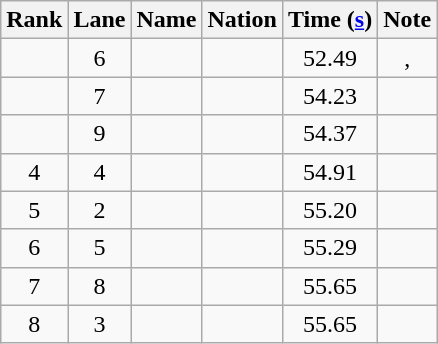<table class="wikitable sortable" style="text-align:center;">
<tr>
<th scope="col">Rank</th>
<th scope="col">Lane</th>
<th scope="col">Name</th>
<th scope="col">Nation</th>
<th scope="col">Time (<a href='#'>s</a>)</th>
<th scope="col">Note</th>
</tr>
<tr>
<td></td>
<td>6</td>
<td align="left"></td>
<td align="left"></td>
<td>52.49</td>
<td>, </td>
</tr>
<tr>
<td></td>
<td>7</td>
<td align="left"></td>
<td align="left"></td>
<td>54.23</td>
<td></td>
</tr>
<tr>
<td></td>
<td>9</td>
<td align="left"></td>
<td align="left"></td>
<td>54.37</td>
<td></td>
</tr>
<tr>
<td>4</td>
<td>4</td>
<td align="left"></td>
<td align="left"></td>
<td>54.91</td>
<td></td>
</tr>
<tr>
<td>5</td>
<td>2</td>
<td align="left"></td>
<td align="left"></td>
<td>55.20</td>
<td></td>
</tr>
<tr>
<td>6</td>
<td>5</td>
<td align="left"></td>
<td align="left"></td>
<td>55.29</td>
<td></td>
</tr>
<tr>
<td>7</td>
<td>8</td>
<td align=left></td>
<td align=left></td>
<td>55.65</td>
<td></td>
</tr>
<tr>
<td>8</td>
<td>3</td>
<td align="left"></td>
<td align="left"></td>
<td>55.65</td>
<td></td>
</tr>
</table>
